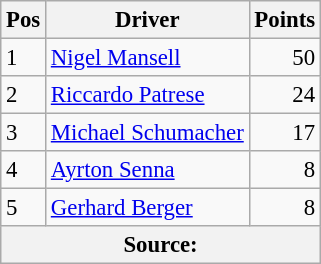<table class="wikitable" style="font-size: 95%;">
<tr>
<th>Pos</th>
<th>Driver</th>
<th>Points</th>
</tr>
<tr>
<td>1</td>
<td> <a href='#'>Nigel Mansell</a></td>
<td align="right">50</td>
</tr>
<tr>
<td>2</td>
<td> <a href='#'>Riccardo Patrese</a></td>
<td align="right">24</td>
</tr>
<tr>
<td>3</td>
<td> <a href='#'>Michael Schumacher</a></td>
<td align="right">17</td>
</tr>
<tr>
<td>4</td>
<td> <a href='#'>Ayrton Senna</a></td>
<td align="right">8</td>
</tr>
<tr>
<td>5</td>
<td> <a href='#'>Gerhard Berger</a></td>
<td align="right">8</td>
</tr>
<tr>
<th colspan=4>Source: </th>
</tr>
</table>
